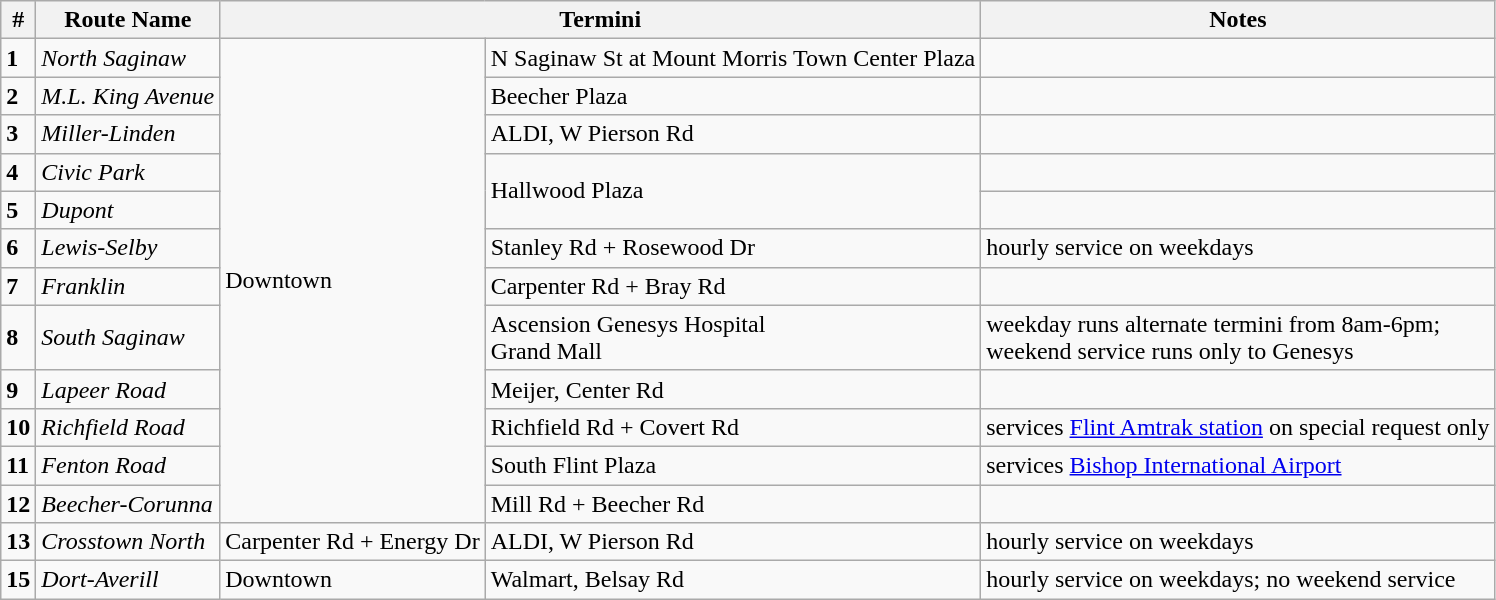<table class="sortable wikitable">
<tr>
<th rowspan="2">#</th>
<th rowspan="2"><strong>Route Name</strong></th>
<th colspan="2" rowspan="2">Termini</th>
<th rowspan="2"><strong>Notes</strong></th>
</tr>
<tr>
</tr>
<tr>
<td><strong>1</strong></td>
<td><em>North Saginaw</em></td>
<td rowspan="12">Downtown</td>
<td>N Saginaw St at Mount Morris Town Center Plaza</td>
<td></td>
</tr>
<tr>
<td><strong>2</strong></td>
<td><em>M.L. King Avenue</em></td>
<td>Beecher Plaza</td>
<td></td>
</tr>
<tr>
<td><strong>3</strong></td>
<td><em>Miller-Linden</em></td>
<td>ALDI, W Pierson Rd</td>
<td></td>
</tr>
<tr>
<td><strong>4</strong></td>
<td><em>Civic Park</em></td>
<td rowspan="2">Hallwood Plaza</td>
<td></td>
</tr>
<tr>
<td><strong>5</strong></td>
<td><em>Dupont</em></td>
<td></td>
</tr>
<tr>
<td><strong>6</strong></td>
<td><em>Lewis-Selby</em></td>
<td>Stanley Rd + Rosewood Dr</td>
<td>hourly service on weekdays</td>
</tr>
<tr>
<td><strong>7</strong></td>
<td><em>Franklin</em></td>
<td>Carpenter Rd + Bray Rd</td>
<td></td>
</tr>
<tr>
<td><strong>8</strong></td>
<td><em>South Saginaw</em></td>
<td>Ascension Genesys Hospital<br>Grand Mall</td>
<td>weekday runs alternate termini from 8am-6pm;<br>weekend service runs only to Genesys</td>
</tr>
<tr>
<td><strong>9</strong></td>
<td><em>Lapeer Road</em></td>
<td>Meijer, Center Rd</td>
<td></td>
</tr>
<tr>
<td><strong>10</strong></td>
<td><em>Richfield Road</em></td>
<td>Richfield Rd + Covert Rd</td>
<td>services <a href='#'>Flint Amtrak station</a> on special request only</td>
</tr>
<tr>
<td><strong>11</strong></td>
<td><em>Fenton Road</em></td>
<td>South Flint Plaza</td>
<td>services <a href='#'>Bishop International Airport</a></td>
</tr>
<tr>
<td><strong>12</strong></td>
<td><em>Beecher-Corunna</em></td>
<td>Mill Rd + Beecher Rd</td>
<td></td>
</tr>
<tr>
<td><strong>13</strong></td>
<td><em>Crosstown North</em></td>
<td>Carpenter Rd + Energy Dr</td>
<td>ALDI, W Pierson Rd</td>
<td>hourly service on weekdays</td>
</tr>
<tr>
<td><strong>15</strong></td>
<td><em>Dort-Averill</em></td>
<td>Downtown</td>
<td>Walmart, Belsay Rd</td>
<td>hourly service on weekdays; no weekend service</td>
</tr>
</table>
